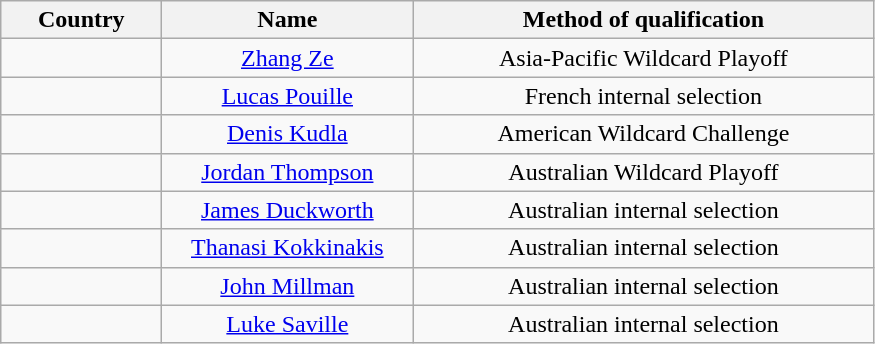<table class="wikitable" style="text-align: center;">
<tr>
<th style="width:100px;">Country</th>
<th width=160>Name</th>
<th width=300>Method of qualification</th>
</tr>
<tr>
<td></td>
<td><a href='#'>Zhang Ze</a></td>
<td>Asia-Pacific Wildcard Playoff</td>
</tr>
<tr>
<td></td>
<td><a href='#'>Lucas Pouille</a></td>
<td>French internal selection</td>
</tr>
<tr>
<td></td>
<td><a href='#'>Denis Kudla</a></td>
<td>American Wildcard Challenge</td>
</tr>
<tr>
<td></td>
<td><a href='#'>Jordan Thompson</a></td>
<td>Australian Wildcard Playoff</td>
</tr>
<tr>
<td></td>
<td><a href='#'>James Duckworth</a></td>
<td>Australian internal selection</td>
</tr>
<tr>
<td></td>
<td><a href='#'>Thanasi Kokkinakis</a></td>
<td>Australian internal selection</td>
</tr>
<tr>
<td></td>
<td><a href='#'>John Millman</a></td>
<td>Australian internal selection</td>
</tr>
<tr>
<td></td>
<td><a href='#'>Luke Saville</a></td>
<td>Australian internal selection</td>
</tr>
</table>
